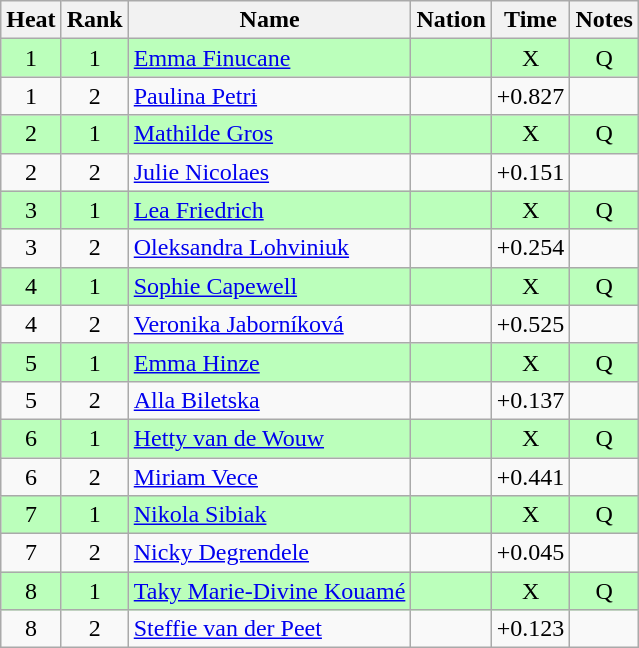<table class="wikitable sortable" style="text-align:center">
<tr>
<th>Heat</th>
<th>Rank</th>
<th>Name</th>
<th>Nation</th>
<th>Time</th>
<th>Notes</th>
</tr>
<tr bgcolor=bbffbb>
<td>1</td>
<td>1</td>
<td align=left><a href='#'>Emma Finucane</a></td>
<td align=left></td>
<td>X</td>
<td>Q</td>
</tr>
<tr>
<td>1</td>
<td>2</td>
<td align=left><a href='#'>Paulina Petri</a></td>
<td align=left></td>
<td>+0.827</td>
<td></td>
</tr>
<tr bgcolor=bbffbb>
<td>2</td>
<td>1</td>
<td align=left><a href='#'>Mathilde Gros</a></td>
<td align=left></td>
<td>X</td>
<td>Q</td>
</tr>
<tr>
<td>2</td>
<td>2</td>
<td align=left><a href='#'>Julie Nicolaes</a></td>
<td align=left></td>
<td>+0.151</td>
<td></td>
</tr>
<tr bgcolor=bbffbb>
<td>3</td>
<td>1</td>
<td align=left><a href='#'>Lea Friedrich</a></td>
<td align=left></td>
<td>X</td>
<td>Q</td>
</tr>
<tr>
<td>3</td>
<td>2</td>
<td align=left><a href='#'>Oleksandra Lohviniuk</a></td>
<td align=left></td>
<td>+0.254</td>
<td></td>
</tr>
<tr bgcolor=bbffbb>
<td>4</td>
<td>1</td>
<td align=left><a href='#'>Sophie Capewell</a></td>
<td align=left></td>
<td>X</td>
<td>Q</td>
</tr>
<tr>
<td>4</td>
<td>2</td>
<td align=left><a href='#'>Veronika Jaborníková</a></td>
<td align=left></td>
<td>+0.525</td>
<td></td>
</tr>
<tr bgcolor=bbffbb>
<td>5</td>
<td>1</td>
<td align=left><a href='#'>Emma Hinze</a></td>
<td align=left></td>
<td>X</td>
<td>Q</td>
</tr>
<tr>
<td>5</td>
<td>2</td>
<td align=left><a href='#'>Alla Biletska</a></td>
<td align=left></td>
<td>+0.137</td>
<td></td>
</tr>
<tr bgcolor=bbffbb>
<td>6</td>
<td>1</td>
<td align=left><a href='#'>Hetty van de Wouw</a></td>
<td align=left></td>
<td>X</td>
<td>Q</td>
</tr>
<tr>
<td>6</td>
<td>2</td>
<td align=left><a href='#'>Miriam Vece</a></td>
<td align=left></td>
<td>+0.441</td>
<td></td>
</tr>
<tr bgcolor=bbffbb>
<td>7</td>
<td>1</td>
<td align=left><a href='#'>Nikola Sibiak</a></td>
<td align=left></td>
<td>X</td>
<td>Q</td>
</tr>
<tr>
<td>7</td>
<td>2</td>
<td align=left><a href='#'>Nicky Degrendele</a></td>
<td align=left></td>
<td>+0.045</td>
<td></td>
</tr>
<tr bgcolor=bbffbb>
<td>8</td>
<td>1</td>
<td align=left><a href='#'>Taky Marie-Divine Kouamé</a></td>
<td align=left></td>
<td>X</td>
<td>Q</td>
</tr>
<tr>
<td>8</td>
<td>2</td>
<td align=left><a href='#'>Steffie van der Peet</a></td>
<td align=left></td>
<td>+0.123</td>
<td></td>
</tr>
</table>
